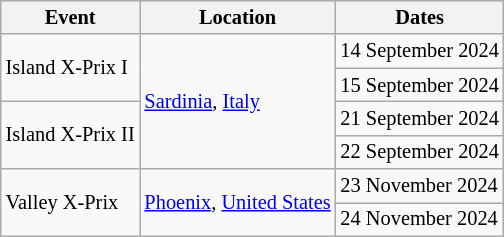<table class="wikitable"  style="font-size: 85%">
<tr>
<th>Event</th>
<th>Location</th>
<th>Dates</th>
</tr>
<tr>
<td rowspan="2">Island X-Prix I</td>
<td rowspan="4"> <a href='#'>Sardinia</a>, <a href='#'>Italy</a></td>
<td>14 September 2024</td>
</tr>
<tr>
<td>15 September 2024</td>
</tr>
<tr>
<td rowspan="2">Island X-Prix II</td>
<td>21 September 2024</td>
</tr>
<tr>
<td>22 September 2024</td>
</tr>
<tr>
<td rowspan="2">Valley X-Prix</td>
<td rowspan="2"> <a href='#'>Phoenix</a>, <a href='#'>United States</a></td>
<td>23 November 2024</td>
</tr>
<tr>
<td>24 November 2024</td>
</tr>
</table>
